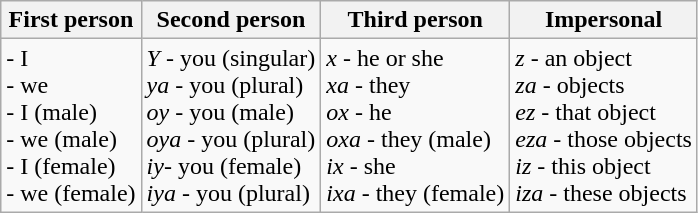<table class="wikitable">
<tr>
<th>First person</th>
<th>Second person</th>
<th>Third person</th>
<th>Impersonal</th>
</tr>
<tr>
<td> - I<br> - we<br> - I (male)<br> - we (male)<br> - I (female)<br> - we (female)</td>
<td><em>Y</em> - you (singular)<br><em>ya</em> - you (plural)<br><em>oy</em> - you (male)<br><em>oya</em> - you (plural)<br><em>iy</em>- you (female)<br><em>iya</em> - you (plural)</td>
<td><em>x -</em> he or she<br><em>xa -</em> they<br><em>ox</em> - he<br><em>oxa</em> - they (male)<br><em>ix</em> - she<br><em>ixa</em> - they (female)</td>
<td><em>z</em> - an object<br><em>za</em> - objects<br><em>ez</em> - that object<br><em>eza</em> - those objects<br><em>iz</em> - this object<br><em>iza</em> - these objects</td>
</tr>
</table>
